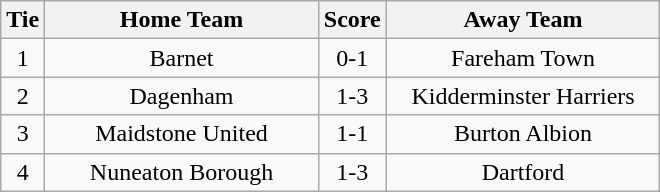<table class="wikitable" style="text-align:center;">
<tr>
<th width=20>Tie</th>
<th width=175>Home Team</th>
<th width=20>Score</th>
<th width=175>Away Team</th>
</tr>
<tr>
<td>1</td>
<td>Barnet</td>
<td>0-1</td>
<td>Fareham Town</td>
</tr>
<tr>
<td>2</td>
<td>Dagenham</td>
<td>1-3</td>
<td>Kidderminster Harriers</td>
</tr>
<tr>
<td>3</td>
<td>Maidstone United</td>
<td>1-1</td>
<td>Burton Albion</td>
</tr>
<tr>
<td>4</td>
<td>Nuneaton Borough</td>
<td>1-3</td>
<td>Dartford</td>
</tr>
</table>
